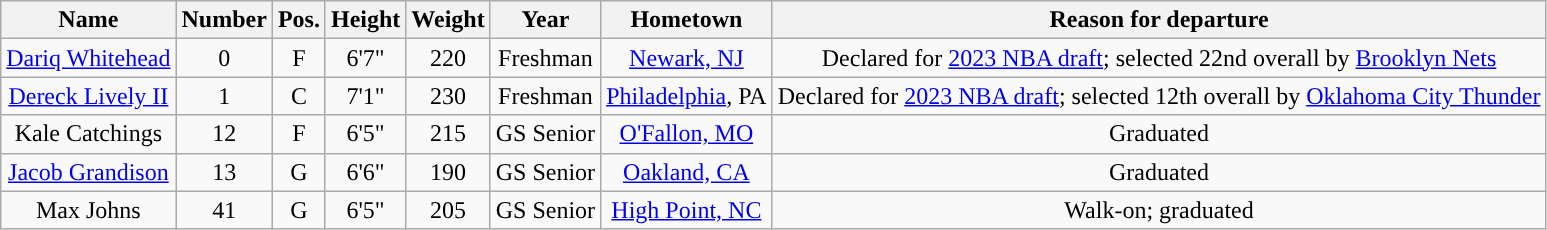<table class="wikitable sortable" style="text-align: center">
<tr align=center>
<th>Name</th>
<th>Number</th>
<th>Pos.</th>
<th>Height</th>
<th>Weight</th>
<th>Year</th>
<th>Hometown</th>
<th>Reason for departure</th>
</tr>
<tr>
<td><a href='#'>Dariq Whitehead</a></td>
<td>0</td>
<td>F</td>
<td>6'7"</td>
<td>220</td>
<td>Freshman</td>
<td><a href='#'>Newark, NJ</a></td>
<td>Declared for <a href='#'>2023 NBA draft</a>; selected 22nd overall by <a href='#'>Brooklyn Nets</a></td>
</tr>
<tr>
<td><a href='#'>Dereck Lively II</a></td>
<td>1</td>
<td>C</td>
<td>7'1"</td>
<td>230</td>
<td>Freshman</td>
<td><a href='#'>Philadelphia</a>, PA</td>
<td>Declared for <a href='#'>2023 NBA draft</a>; selected 12th overall by <a href='#'>Oklahoma City Thunder</a></td>
</tr>
<tr>
<td>Kale Catchings</td>
<td>12</td>
<td>F</td>
<td>6'5"</td>
<td>215</td>
<td>GS Senior</td>
<td><a href='#'>O'Fallon, MO</a></td>
<td>Graduated</td>
</tr>
<tr>
<td><a href='#'>Jacob Grandison</a></td>
<td>13</td>
<td>G</td>
<td>6'6"</td>
<td>190</td>
<td>GS Senior</td>
<td><a href='#'>Oakland, CA</a></td>
<td>Graduated</td>
</tr>
<tr>
<td>Max Johns</td>
<td>41</td>
<td>G</td>
<td>6'5"</td>
<td>205</td>
<td>GS Senior</td>
<td><a href='#'>High Point, NC</a></td>
<td>Walk-on; graduated</td>
</tr>
</table>
